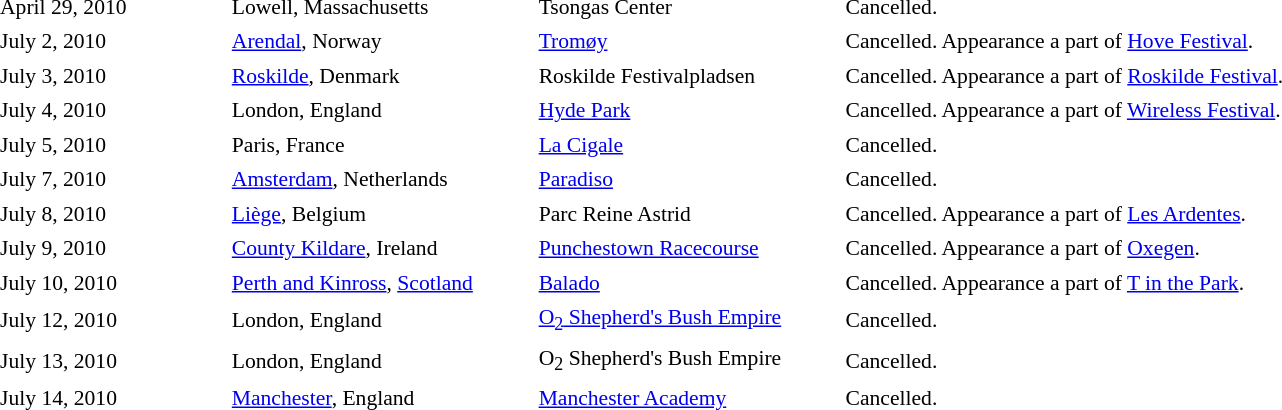<table cellpadding="2" style="border:0 solid darkgrey; font-size:90%">
<tr>
<th style="width:150px;"></th>
<th style="width:200px;"></th>
<th style="width:200px;"></th>
<th style="width:700px;"></th>
</tr>
<tr border="0">
</tr>
<tr>
<td>April 29, 2010</td>
<td>Lowell, Massachusetts</td>
<td>Tsongas Center</td>
<td>Cancelled.</td>
</tr>
<tr>
<td>July 2, 2010</td>
<td><a href='#'>Arendal</a>, Norway</td>
<td><a href='#'>Tromøy</a></td>
<td>Cancelled. Appearance a part of <a href='#'>Hove Festival</a>.</td>
</tr>
<tr>
<td>July 3, 2010</td>
<td><a href='#'>Roskilde</a>, Denmark</td>
<td>Roskilde Festivalpladsen</td>
<td>Cancelled. Appearance a part of <a href='#'>Roskilde Festival</a>.</td>
</tr>
<tr>
<td>July 4, 2010</td>
<td>London, England</td>
<td><a href='#'>Hyde Park</a></td>
<td>Cancelled. Appearance a part of <a href='#'>Wireless Festival</a>.</td>
</tr>
<tr>
<td>July 5, 2010</td>
<td>Paris, France</td>
<td><a href='#'>La Cigale</a></td>
<td>Cancelled.</td>
</tr>
<tr>
<td>July 7, 2010</td>
<td><a href='#'>Amsterdam</a>, Netherlands</td>
<td><a href='#'>Paradiso</a></td>
<td>Cancelled.</td>
</tr>
<tr>
<td>July 8, 2010</td>
<td><a href='#'>Liège</a>, Belgium</td>
<td>Parc Reine Astrid</td>
<td>Cancelled. Appearance a part of <a href='#'>Les Ardentes</a>.</td>
</tr>
<tr>
<td>July 9, 2010</td>
<td><a href='#'>County Kildare</a>, Ireland</td>
<td><a href='#'>Punchestown Racecourse</a></td>
<td>Cancelled. Appearance a part of <a href='#'>Oxegen</a>.</td>
</tr>
<tr>
<td>July 10, 2010</td>
<td><a href='#'>Perth and Kinross</a>, <a href='#'>Scotland</a></td>
<td><a href='#'>Balado</a></td>
<td>Cancelled. Appearance a part of <a href='#'>T in the Park</a>.</td>
</tr>
<tr>
<td>July 12, 2010</td>
<td>London, England</td>
<td><a href='#'>O<sub>2</sub> Shepherd's Bush Empire</a></td>
<td>Cancelled.</td>
</tr>
<tr>
<td>July 13, 2010</td>
<td>London, England</td>
<td>O<sub>2</sub> Shepherd's Bush Empire</td>
<td>Cancelled.</td>
</tr>
<tr>
<td>July 14, 2010</td>
<td><a href='#'>Manchester</a>, England</td>
<td><a href='#'>Manchester Academy</a></td>
<td>Cancelled.</td>
</tr>
<tr>
</tr>
</table>
